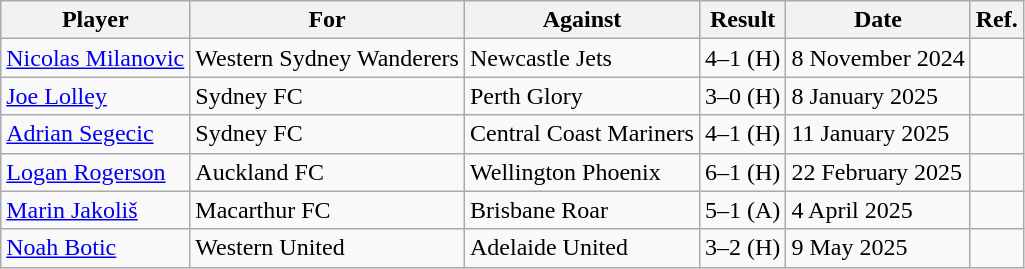<table class="wikitable">
<tr>
<th>Player</th>
<th>For</th>
<th>Against</th>
<th>Result</th>
<th>Date</th>
<th>Ref.</th>
</tr>
<tr>
<td> <a href='#'>Nicolas Milanovic</a></td>
<td>Western Sydney Wanderers</td>
<td>Newcastle Jets</td>
<td>4–1 (H)</td>
<td>8 November 2024</td>
<td></td>
</tr>
<tr>
<td> <a href='#'>Joe Lolley</a></td>
<td>Sydney FC</td>
<td>Perth Glory</td>
<td>3–0 (H)</td>
<td>8 January 2025</td>
<td></td>
</tr>
<tr>
<td> <a href='#'>Adrian Segecic</a></td>
<td>Sydney FC</td>
<td>Central Coast Mariners</td>
<td>4–1 (H)</td>
<td>11 January 2025</td>
<td></td>
</tr>
<tr>
<td> <a href='#'>Logan Rogerson</a></td>
<td>Auckland FC</td>
<td>Wellington Phoenix</td>
<td>6–1 (H)</td>
<td>22 February 2025</td>
<td></td>
</tr>
<tr>
<td> <a href='#'>Marin Jakoliš</a></td>
<td>Macarthur FC</td>
<td>Brisbane Roar</td>
<td>5–1 (A)</td>
<td>4 April 2025</td>
<td></td>
</tr>
<tr>
<td align="left"> <a href='#'>Noah Botic</a></td>
<td>Western United</td>
<td>Adelaide United</td>
<td>3–2  (H)</td>
<td>9 May 2025</td>
<td></td>
</tr>
</table>
